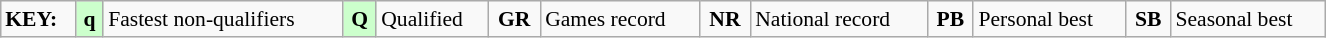<table class="wikitable" style="margin:0.5em auto; font-size:90%;position:relative;" width=70%>
<tr>
<td><strong>KEY:</strong></td>
<td bgcolor=ccffcc align=center><strong>q</strong></td>
<td>Fastest non-qualifiers</td>
<td bgcolor=ccffcc align=center><strong>Q</strong></td>
<td>Qualified</td>
<td align=center><strong>GR</strong></td>
<td>Games record</td>
<td align=center><strong>NR</strong></td>
<td>National record</td>
<td align=center><strong>PB</strong></td>
<td>Personal best</td>
<td align=center><strong>SB</strong></td>
<td>Seasonal best</td>
</tr>
</table>
